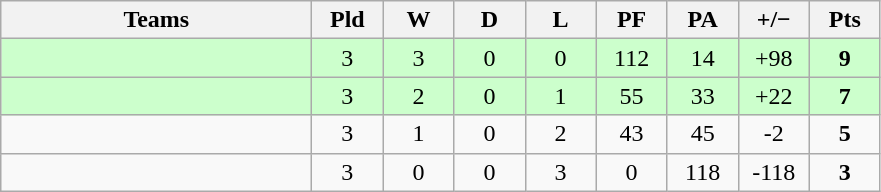<table class="wikitable" style="text-align: center;">
<tr>
<th width="200">Teams</th>
<th width="40">Pld</th>
<th width="40">W</th>
<th width="40">D</th>
<th width="40">L</th>
<th width="40">PF</th>
<th width="40">PA</th>
<th width="40">+/−</th>
<th width="40">Pts</th>
</tr>
<tr bgcolor=#ccffcc>
<td align=left></td>
<td>3</td>
<td>3</td>
<td>0</td>
<td>0</td>
<td>112</td>
<td>14</td>
<td>+98</td>
<td><strong>9</strong></td>
</tr>
<tr bgcolor=#ccffcc>
<td align=left></td>
<td>3</td>
<td>2</td>
<td>0</td>
<td>1</td>
<td>55</td>
<td>33</td>
<td>+22</td>
<td><strong>7</strong></td>
</tr>
<tr>
<td align=left></td>
<td>3</td>
<td>1</td>
<td>0</td>
<td>2</td>
<td>43</td>
<td>45</td>
<td>-2</td>
<td><strong>5</strong></td>
</tr>
<tr>
<td align=left></td>
<td>3</td>
<td>0</td>
<td>0</td>
<td>3</td>
<td>0</td>
<td>118</td>
<td>-118</td>
<td><strong>3</strong></td>
</tr>
</table>
